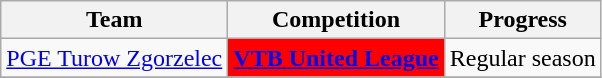<table class="wikitable sortable">
<tr>
<th>Team</th>
<th>Competition</th>
<th>Progress</th>
</tr>
<tr>
<td><a href='#'>PGE Turow Zgorzelec</a></td>
<td rowspan="1" style="background-color:red;color:white;text-align:center"><strong><span><a href='#'>VTB United League</a></span></strong></td>
<td>Regular season</td>
</tr>
<tr>
</tr>
</table>
